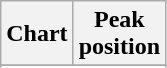<table class="wikitable plainrowheaders sortable" style="text-align:center;" border="1">
<tr>
<th scope="col">Chart</th>
<th scope="col">Peak<br>position</th>
</tr>
<tr>
</tr>
<tr>
</tr>
</table>
